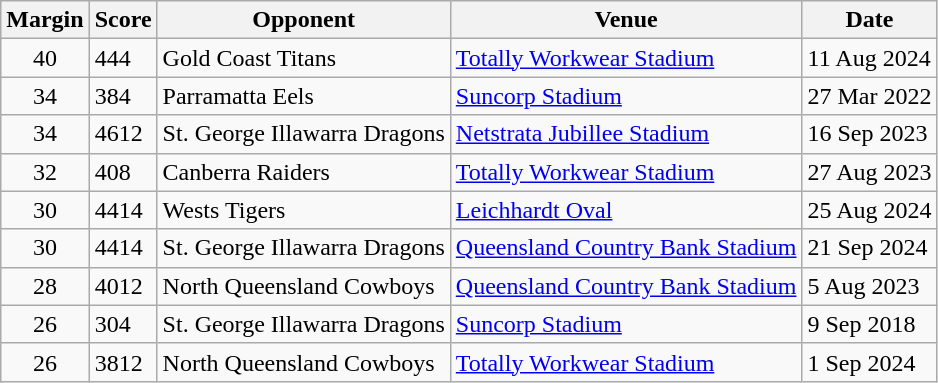<table class="wikitable">
<tr>
<th>Margin</th>
<th>Score</th>
<th>Opponent</th>
<th>Venue</th>
<th>Date</th>
</tr>
<tr>
<td align=center>40</td>
<td>444</td>
<td> Gold Coast Titans</td>
<td><a href='#'>Totally Workwear Stadium</a></td>
<td>11 Aug 2024</td>
</tr>
<tr>
<td align=center>34</td>
<td>384</td>
<td> Parramatta Eels</td>
<td><a href='#'>Suncorp Stadium</a></td>
<td>27 Mar 2022</td>
</tr>
<tr>
<td align=center>34</td>
<td>4612</td>
<td> St. George Illawarra Dragons</td>
<td><a href='#'>Netstrata Jubillee Stadium</a></td>
<td>16 Sep 2023</td>
</tr>
<tr>
<td align=center>32</td>
<td>408</td>
<td> Canberra Raiders</td>
<td><a href='#'>Totally Workwear Stadium</a></td>
<td>27 Aug 2023</td>
</tr>
<tr>
<td align=center>30</td>
<td>4414</td>
<td> Wests Tigers</td>
<td><a href='#'>Leichhardt Oval</a></td>
<td>25 Aug 2024</td>
</tr>
<tr>
<td align=center>30</td>
<td>4414</td>
<td> St. George Illawarra Dragons</td>
<td><a href='#'>Queensland Country Bank Stadium</a></td>
<td>21 Sep 2024</td>
</tr>
<tr>
<td align=center>28</td>
<td>4012</td>
<td> North Queensland Cowboys</td>
<td><a href='#'>Queensland Country Bank Stadium</a></td>
<td>5 Aug 2023</td>
</tr>
<tr>
<td align=center>26</td>
<td>304</td>
<td> St. George Illawarra Dragons</td>
<td><a href='#'>Suncorp Stadium</a></td>
<td>9 Sep 2018</td>
</tr>
<tr>
<td align=center>26</td>
<td>3812</td>
<td> North Queensland Cowboys</td>
<td><a href='#'>Totally Workwear Stadium</a></td>
<td>1 Sep 2024</td>
</tr>
</table>
